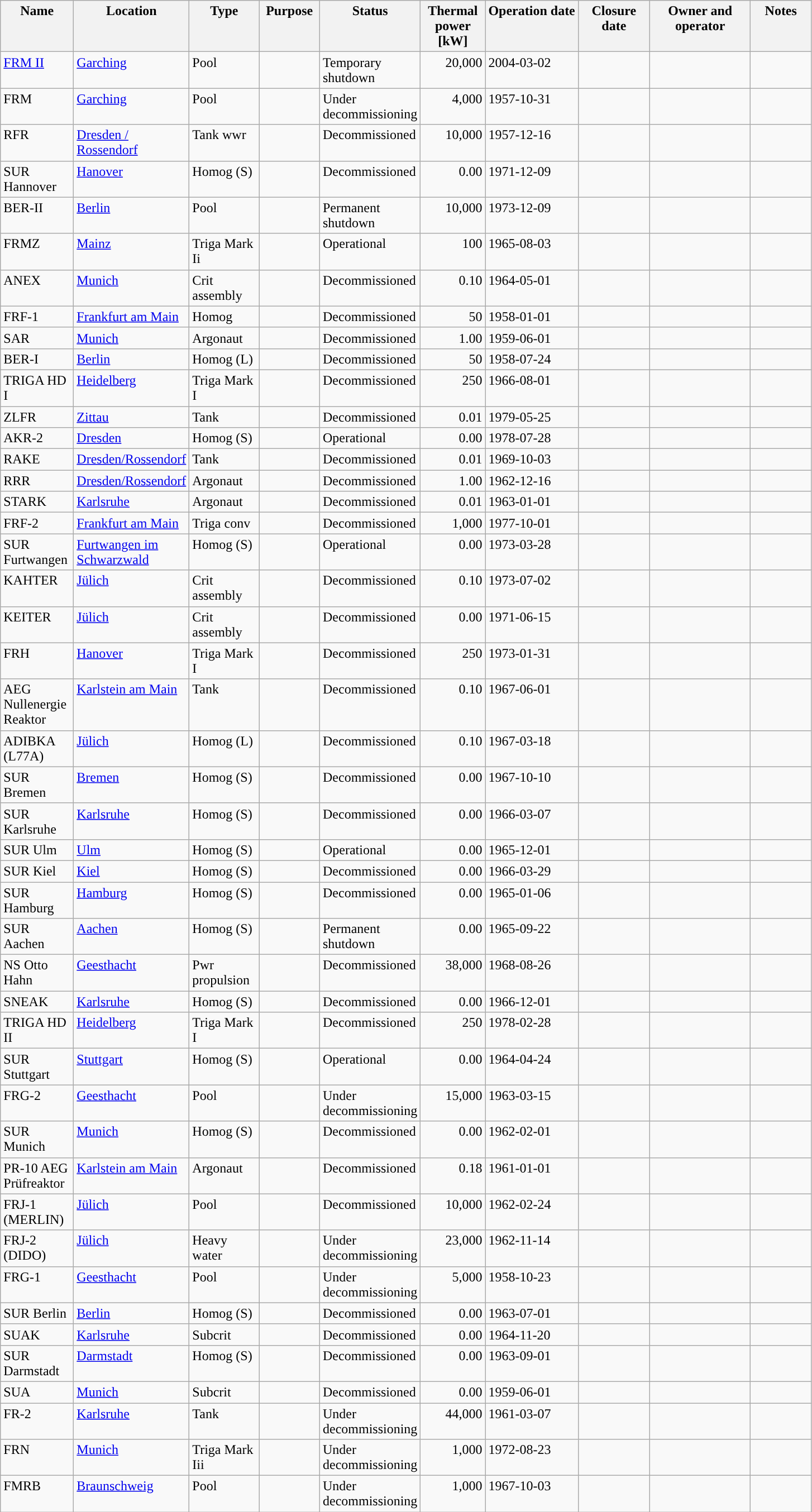<table class="wikitable" >
<tr valign="top">
<th width="80">Name</th>
<th width="65">Location</th>
<th width="76">Type</th>
<th width="65">Purpose</th>
<th width="91">Status</th>
<th width="70“">Thermal power [kW]</th>
<th width=„67“>Operation date</th>
<th width="78“">Closure date</th>
<th width="113“">Owner and operator</th>
<th width="65">Notes</th>
</tr>
<tr valign="top">
<td><a href='#'>FRM II</a></td>
<td><a href='#'>Garching</a></td>
<td>Pool</td>
<td></td>
<td>Temporary shutdown</td>
<td align="right">20,000</td>
<td>2004-03-02</td>
<td></td>
<td></td>
<td></td>
</tr>
<tr valign="top">
<td>FRM</td>
<td><a href='#'>Garching</a></td>
<td>Pool</td>
<td></td>
<td>Under decommissioning</td>
<td align="right">4,000</td>
<td>1957-10-31</td>
<td></td>
<td></td>
<td></td>
</tr>
<tr valign="top">
<td>RFR</td>
<td><a href='#'>Dresden / Rossendorf</a></td>
<td>Tank wwr</td>
<td></td>
<td>Decommissioned</td>
<td align="right">10,000</td>
<td>1957-12-16</td>
<td></td>
<td></td>
<td></td>
</tr>
<tr valign="top">
<td>SUR Hannover</td>
<td><a href='#'>Hanover</a></td>
<td>Homog (S)</td>
<td></td>
<td>Decommissioned</td>
<td align="right">0.00</td>
<td>1971-12-09</td>
<td></td>
<td></td>
<td></td>
</tr>
<tr valign="top">
<td>BER-II</td>
<td><a href='#'>Berlin</a></td>
<td>Pool</td>
<td></td>
<td>Permanent shutdown</td>
<td align="right">10,000</td>
<td>1973-12-09</td>
<td></td>
<td></td>
<td></td>
</tr>
<tr valign="top">
<td>FRMZ</td>
<td><a href='#'>Mainz</a></td>
<td>Triga Mark Ii</td>
<td></td>
<td>Operational</td>
<td align="right">100</td>
<td>1965-08-03</td>
<td></td>
<td></td>
<td></td>
</tr>
<tr valign="top">
<td>ANEX</td>
<td><a href='#'>Munich</a></td>
<td>Crit assembly</td>
<td></td>
<td>Decommissioned</td>
<td align="right">0.10</td>
<td>1964-05-01</td>
<td></td>
<td></td>
<td></td>
</tr>
<tr valign="top">
<td>FRF-1</td>
<td><a href='#'>Frankfurt am Main</a></td>
<td>Homog</td>
<td></td>
<td>Decommissioned</td>
<td align="right">50</td>
<td>1958-01-01</td>
<td></td>
<td></td>
<td></td>
</tr>
<tr valign="top">
<td>SAR</td>
<td><a href='#'>Munich</a></td>
<td>Argonaut</td>
<td></td>
<td>Decommissioned</td>
<td align="right">1.00</td>
<td>1959-06-01</td>
<td></td>
<td></td>
<td></td>
</tr>
<tr valign="top">
<td>BER-I</td>
<td><a href='#'>Berlin</a></td>
<td>Homog (L)</td>
<td></td>
<td>Decommissioned</td>
<td align="right">50</td>
<td>1958-07-24</td>
<td></td>
<td></td>
<td></td>
</tr>
<tr valign="top">
<td>TRIGA HD I</td>
<td><a href='#'>Heidelberg</a></td>
<td>Triga Mark I</td>
<td></td>
<td>Decommissioned</td>
<td align="right">250</td>
<td>1966-08-01</td>
<td></td>
<td></td>
<td></td>
</tr>
<tr valign="top">
<td>ZLFR</td>
<td><a href='#'>Zittau</a></td>
<td>Tank</td>
<td></td>
<td>Decommissioned</td>
<td align="right">0.01</td>
<td>1979-05-25</td>
<td></td>
<td></td>
<td></td>
</tr>
<tr valign="top">
<td>AKR-2</td>
<td><a href='#'>Dresden</a></td>
<td>Homog (S)</td>
<td></td>
<td>Operational</td>
<td align="right">0.00</td>
<td>1978-07-28</td>
<td></td>
<td></td>
<td></td>
</tr>
<tr valign="top">
<td>RAKE</td>
<td><a href='#'>Dresden/Rossendorf</a></td>
<td>Tank</td>
<td></td>
<td>Decommissioned</td>
<td align="right">0.01</td>
<td>1969-10-03</td>
<td></td>
<td></td>
<td></td>
</tr>
<tr valign="top">
<td>RRR</td>
<td><a href='#'>Dresden/Rossendorf</a></td>
<td>Argonaut</td>
<td></td>
<td>Decommissioned</td>
<td align="right">1.00</td>
<td>1962-12-16</td>
<td></td>
<td></td>
<td></td>
</tr>
<tr valign="top">
<td>STARK</td>
<td><a href='#'>Karlsruhe</a></td>
<td>Argonaut</td>
<td></td>
<td>Decommissioned</td>
<td align="right">0.01</td>
<td>1963-01-01</td>
<td></td>
<td></td>
<td></td>
</tr>
<tr valign="top">
<td>FRF-2</td>
<td><a href='#'>Frankfurt am Main</a></td>
<td>Triga conv</td>
<td></td>
<td>Decommissioned</td>
<td align="right">1,000</td>
<td>1977-10-01</td>
<td></td>
<td></td>
<td></td>
</tr>
<tr valign="top">
<td>SUR Furtwangen</td>
<td><a href='#'>Furtwangen im Schwarzwald</a></td>
<td>Homog (S)</td>
<td></td>
<td>Operational</td>
<td align="right">0.00</td>
<td>1973-03-28</td>
<td></td>
<td></td>
<td></td>
</tr>
<tr valign="top">
<td>KAHTER</td>
<td><a href='#'>Jülich</a></td>
<td>Crit assembly</td>
<td></td>
<td>Decommissioned</td>
<td align="right">0.10</td>
<td>1973-07-02</td>
<td></td>
<td></td>
<td></td>
</tr>
<tr valign="top">
<td>KEITER</td>
<td><a href='#'>Jülich</a></td>
<td>Crit assembly</td>
<td></td>
<td>Decommissioned</td>
<td align="right">0.00</td>
<td>1971-06-15</td>
<td></td>
<td></td>
<td></td>
</tr>
<tr valign="top">
<td>FRH</td>
<td><a href='#'>Hanover</a></td>
<td>Triga Mark I</td>
<td></td>
<td>Decommissioned</td>
<td align="right">250</td>
<td>1973-01-31</td>
<td></td>
<td></td>
<td></td>
</tr>
<tr valign="top">
<td>AEG Nullenergie Reaktor</td>
<td><a href='#'>Karlstein am Main</a></td>
<td>Tank</td>
<td></td>
<td>Decommissioned</td>
<td align="right">0.10</td>
<td>1967-06-01</td>
<td></td>
<td></td>
<td></td>
</tr>
<tr valign="top">
<td>ADIBKA (L77A)</td>
<td><a href='#'>Jülich</a></td>
<td>Homog (L)</td>
<td></td>
<td>Decommissioned</td>
<td align="right">0.10</td>
<td>1967-03-18</td>
<td></td>
<td></td>
<td></td>
</tr>
<tr valign="top">
<td>SUR Bremen</td>
<td><a href='#'>Bremen</a></td>
<td>Homog (S)</td>
<td></td>
<td>Decommissioned</td>
<td align="right">0.00</td>
<td>1967-10-10</td>
<td></td>
<td></td>
<td></td>
</tr>
<tr valign="top">
<td>SUR Karlsruhe</td>
<td><a href='#'>Karlsruhe</a></td>
<td>Homog (S)</td>
<td></td>
<td>Decommissioned</td>
<td align="right">0.00</td>
<td>1966-03-07</td>
<td></td>
<td></td>
<td></td>
</tr>
<tr valign="top">
<td>SUR Ulm</td>
<td><a href='#'>Ulm</a></td>
<td>Homog (S)</td>
<td></td>
<td>Operational</td>
<td align="right">0.00</td>
<td>1965-12-01</td>
<td></td>
<td></td>
<td></td>
</tr>
<tr valign="top">
<td>SUR Kiel</td>
<td><a href='#'>Kiel</a></td>
<td>Homog (S)</td>
<td></td>
<td>Decommissioned</td>
<td align="right">0.00</td>
<td>1966-03-29</td>
<td></td>
<td></td>
<td></td>
</tr>
<tr valign="top">
<td>SUR Hamburg</td>
<td><a href='#'>Hamburg</a></td>
<td>Homog (S)</td>
<td></td>
<td>Decommissioned</td>
<td align="right">0.00</td>
<td>1965-01-06</td>
<td></td>
<td></td>
<td></td>
</tr>
<tr valign="top">
<td>SUR Aachen</td>
<td><a href='#'>Aachen</a></td>
<td>Homog (S)</td>
<td></td>
<td>Permanent shutdown</td>
<td align="right">0.00</td>
<td>1965-09-22</td>
<td></td>
<td></td>
<td></td>
</tr>
<tr valign="top">
<td>NS Otto Hahn</td>
<td><a href='#'>Geesthacht</a></td>
<td>Pwr propulsion</td>
<td></td>
<td>Decommissioned</td>
<td align="right">38,000</td>
<td>1968-08-26</td>
<td></td>
<td></td>
<td></td>
</tr>
<tr valign="top">
<td>SNEAK</td>
<td><a href='#'>Karlsruhe</a></td>
<td>Homog (S)</td>
<td></td>
<td>Decommissioned</td>
<td align="right">0.00</td>
<td>1966-12-01</td>
<td></td>
<td></td>
<td></td>
</tr>
<tr valign="top">
<td>TRIGA HD II</td>
<td><a href='#'>Heidelberg</a></td>
<td>Triga Mark I</td>
<td></td>
<td>Decommissioned</td>
<td align="right">250</td>
<td>1978-02-28</td>
<td></td>
<td></td>
<td></td>
</tr>
<tr valign="top">
<td>SUR Stuttgart</td>
<td><a href='#'>Stuttgart</a></td>
<td>Homog (S)</td>
<td></td>
<td>Operational</td>
<td align="right">0.00</td>
<td>1964-04-24</td>
<td></td>
<td></td>
<td></td>
</tr>
<tr valign="top">
<td>FRG-2</td>
<td><a href='#'>Geesthacht</a></td>
<td>Pool</td>
<td></td>
<td>Under decommissioning</td>
<td align="right">15,000</td>
<td>1963-03-15</td>
<td></td>
<td></td>
<td></td>
</tr>
<tr valign="top">
<td>SUR Munich</td>
<td><a href='#'>Munich</a></td>
<td>Homog (S)</td>
<td></td>
<td>Decommissioned</td>
<td align="right">0.00</td>
<td>1962-02-01</td>
<td></td>
<td></td>
<td></td>
</tr>
<tr valign="top">
<td>PR-10 AEG Prüfreaktor</td>
<td><a href='#'>Karlstein am Main</a></td>
<td>Argonaut</td>
<td></td>
<td>Decommissioned</td>
<td align="right">0.18</td>
<td>1961-01-01</td>
<td></td>
<td></td>
<td></td>
</tr>
<tr valign="top">
<td>FRJ-1 (MERLIN)</td>
<td><a href='#'>Jülich</a></td>
<td>Pool</td>
<td></td>
<td>Decommissioned</td>
<td align="right">10,000</td>
<td>1962-02-24</td>
<td></td>
<td></td>
<td></td>
</tr>
<tr valign="top">
<td>FRJ-2 (DIDO)</td>
<td><a href='#'>Jülich</a></td>
<td>Heavy water</td>
<td></td>
<td>Under decommissioning</td>
<td align="right">23,000</td>
<td>1962-11-14</td>
<td></td>
<td></td>
<td></td>
</tr>
<tr valign="top">
<td>FRG-1</td>
<td><a href='#'>Geesthacht</a></td>
<td>Pool</td>
<td></td>
<td>Under decommissioning</td>
<td align="right">5,000</td>
<td>1958-10-23</td>
<td></td>
<td></td>
<td></td>
</tr>
<tr valign="top">
<td>SUR Berlin</td>
<td><a href='#'>Berlin</a></td>
<td>Homog (S)</td>
<td></td>
<td>Decommissioned</td>
<td align="right">0.00</td>
<td>1963-07-01</td>
<td></td>
<td></td>
<td></td>
</tr>
<tr valign="top">
<td>SUAK</td>
<td><a href='#'>Karlsruhe</a></td>
<td>Subcrit</td>
<td></td>
<td>Decommissioned</td>
<td align="right">0.00</td>
<td>1964-11-20</td>
<td></td>
<td></td>
<td></td>
</tr>
<tr valign="top">
<td>SUR Darmstadt</td>
<td><a href='#'>Darmstadt</a></td>
<td>Homog (S)</td>
<td></td>
<td>Decommissioned</td>
<td align="right">0.00</td>
<td>1963-09-01</td>
<td></td>
<td></td>
<td></td>
</tr>
<tr valign="top">
<td>SUA</td>
<td><a href='#'>Munich</a></td>
<td>Subcrit</td>
<td></td>
<td>Decommissioned</td>
<td align="right">0.00</td>
<td>1959-06-01</td>
<td></td>
<td></td>
<td></td>
</tr>
<tr valign="top">
<td>FR-2</td>
<td><a href='#'>Karlsruhe</a></td>
<td>Tank</td>
<td></td>
<td>Under decommissioning</td>
<td align="right">44,000</td>
<td>1961-03-07</td>
<td></td>
<td></td>
<td></td>
</tr>
<tr valign="top">
<td>FRN</td>
<td><a href='#'>Munich</a></td>
<td>Triga Mark Iii</td>
<td></td>
<td>Under decommissioning</td>
<td align="right">1,000</td>
<td>1972-08-23</td>
<td></td>
<td></td>
<td></td>
</tr>
<tr valign="top">
<td>FMRB</td>
<td><a href='#'>Braunschweig</a></td>
<td>Pool</td>
<td></td>
<td>Under decommissioning</td>
<td align="right">1,000</td>
<td>1967-10-03</td>
<td></td>
<td></td>
<td></td>
</tr>
</table>
